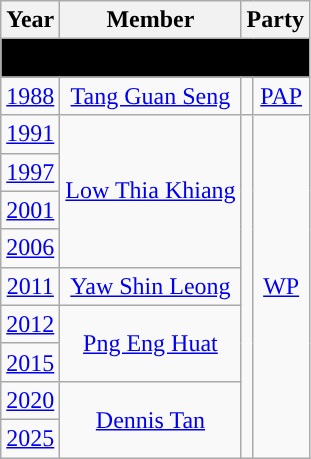<table class="wikitable" align="center" style="text-align:center">
<tr>
<th>Year</th>
<th>Member</th>
<th colspan="2">Party</th>
</tr>
<tr>
<td colspan=4 bgcolor=black><span><strong>Formation</strong></span></td>
</tr>
<tr>
<td><a href='#'>1988</a></td>
<td><a href='#'>Tang Guan Seng</a></td>
<td bgcolor=></td>
<td><a href='#'>PAP</a></td>
</tr>
<tr>
<td><a href='#'>1991</a></td>
<td rowspan="4"><a href='#'>Low Thia Khiang</a></td>
<td rowspan="9"></td>
<td rowspan="9"><a href='#'>WP</a></td>
</tr>
<tr>
<td><a href='#'>1997</a></td>
</tr>
<tr>
<td><a href='#'>2001</a></td>
</tr>
<tr>
<td><a href='#'>2006</a></td>
</tr>
<tr>
<td><a href='#'>2011</a></td>
<td><a href='#'>Yaw Shin Leong</a></td>
</tr>
<tr>
<td><a href='#'>2012</a></td>
<td rowspan="2"><a href='#'>Png Eng Huat</a></td>
</tr>
<tr>
<td><a href='#'>2015</a></td>
</tr>
<tr>
<td><a href='#'>2020</a></td>
<td rowspan="2"><a href='#'>Dennis Tan</a></td>
</tr>
<tr>
<td><a href='#'>2025</a></td>
</tr>
</table>
